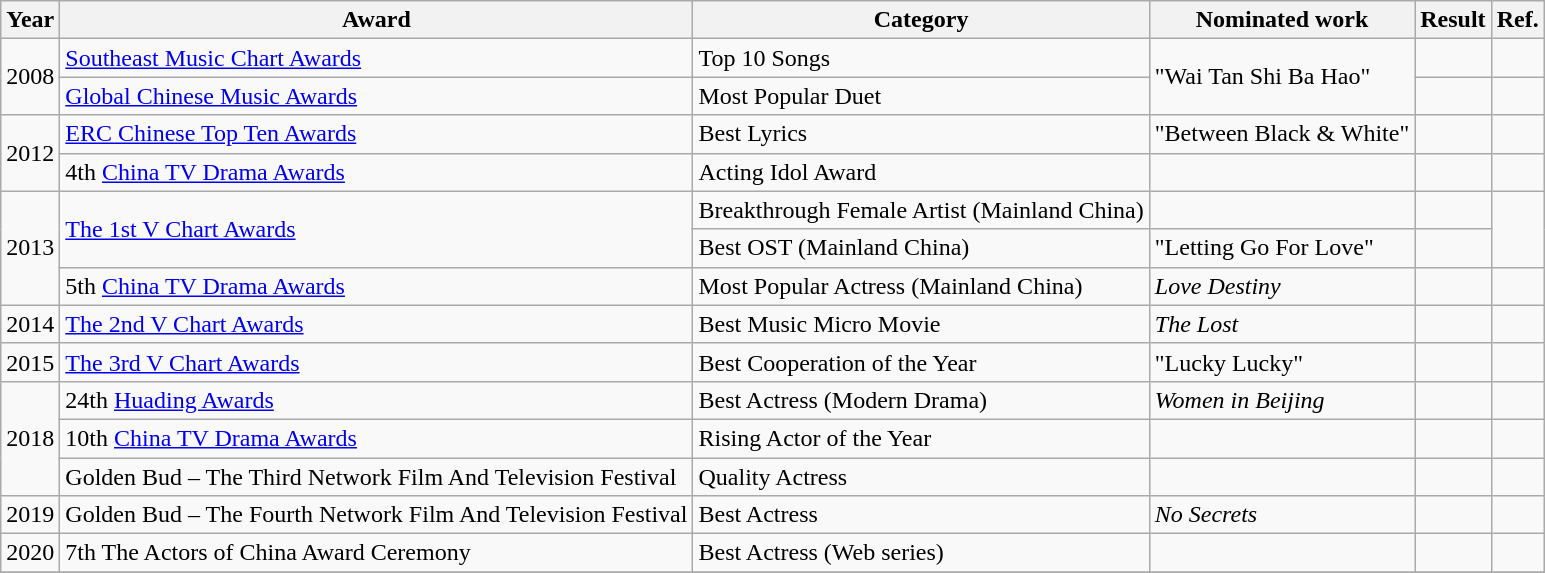<table class="wikitable">
<tr>
<th>Year</th>
<th>Award</th>
<th>Category</th>
<th>Nominated work</th>
<th>Result</th>
<th>Ref.</th>
</tr>
<tr>
<td rowspan=2>2008</td>
<td><a href='#'>Southeast Music Chart Awards</a></td>
<td>Top 10 Songs</td>
<td rowspan=2>"Wai Tan Shi Ba Hao"</td>
<td></td>
<td></td>
</tr>
<tr>
<td><a href='#'>Global Chinese Music Awards</a></td>
<td>Most Popular Duet</td>
<td></td>
<td></td>
</tr>
<tr>
<td rowspan=2>2012</td>
<td><a href='#'>ERC Chinese Top Ten Awards</a></td>
<td>Best Lyrics</td>
<td>"Between Black & White"</td>
<td></td>
<td></td>
</tr>
<tr>
<td>4th <a href='#'>China TV Drama Awards</a></td>
<td>Acting Idol Award</td>
<td></td>
<td></td>
<td></td>
</tr>
<tr>
<td rowspan=3>2013</td>
<td rowspan=2><a href='#'>The 1st V Chart Awards</a></td>
<td>Breakthrough Female Artist (Mainland China)</td>
<td></td>
<td></td>
<td rowspan=2></td>
</tr>
<tr>
<td>Best OST (Mainland China)</td>
<td>"Letting Go For Love"</td>
<td></td>
</tr>
<tr>
<td>5th <a href='#'>China TV Drama Awards</a></td>
<td>Most Popular Actress (Mainland China)</td>
<td><em>Love Destiny</em></td>
<td></td>
<td></td>
</tr>
<tr>
<td>2014</td>
<td><a href='#'>The 2nd V Chart Awards</a></td>
<td>Best Music Micro Movie</td>
<td><em>The Lost</em></td>
<td></td>
<td></td>
</tr>
<tr>
<td>2015</td>
<td><a href='#'>The 3rd V Chart Awards</a></td>
<td>Best Cooperation of the Year</td>
<td>"Lucky Lucky"</td>
<td></td>
<td></td>
</tr>
<tr>
<td rowspan=3>2018</td>
<td>24th <a href='#'>Huading Awards</a></td>
<td>Best Actress (Modern Drama)</td>
<td><em>Women in Beijing</em></td>
<td></td>
<td></td>
</tr>
<tr>
<td>10th <a href='#'>China TV Drama Awards</a></td>
<td>Rising Actor of the Year</td>
<td></td>
<td></td>
<td></td>
</tr>
<tr>
<td>Golden Bud – The Third Network Film And Television Festival</td>
<td>Quality Actress</td>
<td></td>
<td></td>
<td></td>
</tr>
<tr>
<td>2019</td>
<td>Golden Bud – The Fourth Network Film And Television Festival</td>
<td>Best Actress</td>
<td><em>No Secrets</em></td>
<td></td>
<td></td>
</tr>
<tr>
<td>2020</td>
<td>7th The Actors of China Award Ceremony</td>
<td>Best Actress (Web series)</td>
<td></td>
<td></td>
<td></td>
</tr>
<tr>
</tr>
</table>
